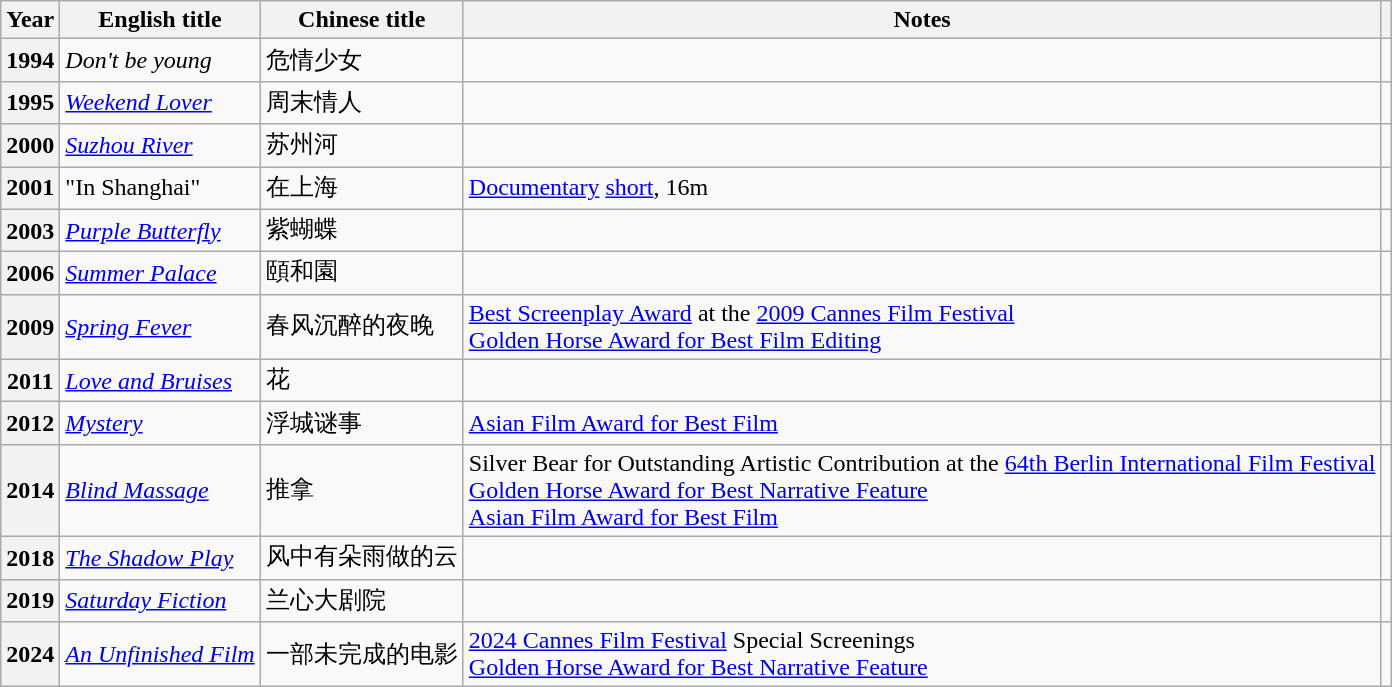<table class="wikitable sortable">
<tr>
<th>Year</th>
<th>English title</th>
<th>Chinese title</th>
<th class="unsortable">Notes</th>
<th class="unsortable"></th>
</tr>
<tr>
<th>1994</th>
<td><em>Don't be young</em></td>
<td>危情少女</td>
<td></td>
<td></td>
</tr>
<tr>
<th>1995</th>
<td><em><a href='#'>Weekend Lover</a></em></td>
<td>周末情人</td>
<td></td>
<td></td>
</tr>
<tr>
<th>2000</th>
<td><em><a href='#'>Suzhou River</a></em></td>
<td>苏州河</td>
<td></td>
<td></td>
</tr>
<tr>
<th>2001</th>
<td>"In Shanghai"</td>
<td>在上海</td>
<td><a href='#'>Documentary</a> <a href='#'>short</a>, 16m</td>
<td></td>
</tr>
<tr>
<th>2003</th>
<td><em><a href='#'>Purple Butterfly</a></em></td>
<td>紫蝴蝶</td>
<td></td>
<td></td>
</tr>
<tr>
<th>2006</th>
<td><em><a href='#'>Summer Palace</a></em></td>
<td>頤和園</td>
<td></td>
<td></td>
</tr>
<tr>
<th>2009</th>
<td><em><a href='#'>Spring Fever</a></em></td>
<td>春风沉醉的夜晚</td>
<td><a href='#'>Best Screenplay Award</a> at the <a href='#'>2009 Cannes Film Festival</a><br><a href='#'>Golden Horse Award for Best Film Editing</a></td>
<td></td>
</tr>
<tr>
<th>2011</th>
<td><em><a href='#'>Love and Bruises</a></em></td>
<td>花</td>
<td></td>
<td></td>
</tr>
<tr>
<th>2012</th>
<td><em><a href='#'>Mystery</a></em></td>
<td>浮城谜事</td>
<td><a href='#'>Asian Film Award for Best Film</a></td>
<td></td>
</tr>
<tr>
<th>2014</th>
<td><em><a href='#'>Blind Massage</a></em></td>
<td>推拿</td>
<td>Silver Bear for Outstanding Artistic Contribution at the <a href='#'>64th Berlin International Film Festival</a><br><a href='#'>Golden Horse Award for Best Narrative Feature</a><br><a href='#'>Asian Film Award for Best Film</a></td>
<td></td>
</tr>
<tr>
<th>2018</th>
<td><em><a href='#'>The Shadow Play</a></em></td>
<td>风中有朵雨做的云</td>
<td></td>
<td></td>
</tr>
<tr>
<th>2019</th>
<td><em><a href='#'>Saturday Fiction</a></em></td>
<td>兰心大剧院</td>
<td></td>
<td></td>
</tr>
<tr>
<th>2024</th>
<td><em><a href='#'>An Unfinished Film</a></em></td>
<td>一部未完成的电影</td>
<td><a href='#'>2024 Cannes Film Festival</a> Special Screenings<br><a href='#'>Golden Horse Award for Best Narrative Feature</a></td>
<td></td>
</tr>
</table>
